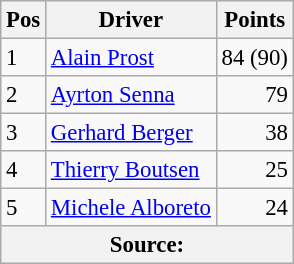<table class="wikitable" style="font-size: 95%;">
<tr>
<th>Pos</th>
<th>Driver</th>
<th>Points</th>
</tr>
<tr>
<td>1</td>
<td> <a href='#'>Alain Prost</a></td>
<td align=right>84 (90)</td>
</tr>
<tr>
<td>2</td>
<td> <a href='#'>Ayrton Senna</a></td>
<td align=right>79</td>
</tr>
<tr>
<td>3</td>
<td> <a href='#'>Gerhard Berger</a></td>
<td align=right>38</td>
</tr>
<tr>
<td>4</td>
<td> <a href='#'>Thierry Boutsen</a></td>
<td align=right>25</td>
</tr>
<tr>
<td>5</td>
<td> <a href='#'>Michele Alboreto</a></td>
<td align=right>24</td>
</tr>
<tr>
<th colspan=4>Source: </th>
</tr>
</table>
